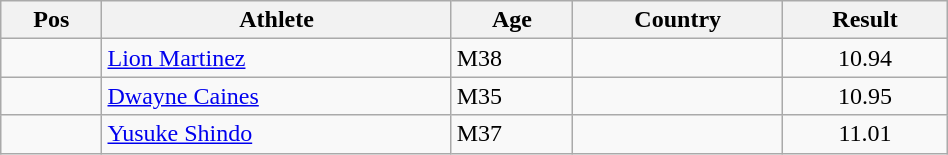<table class="wikitable"  style="text-align:center; width:50%;">
<tr>
<th>Pos</th>
<th>Athlete</th>
<th>Age</th>
<th>Country</th>
<th>Result</th>
</tr>
<tr>
<td align=center></td>
<td align=left><a href='#'>Lion Martinez</a></td>
<td align=left>M38</td>
<td align=left></td>
<td>10.94</td>
</tr>
<tr>
<td align=center></td>
<td align=left><a href='#'>Dwayne Caines</a></td>
<td align=left>M35</td>
<td align=left></td>
<td>10.95</td>
</tr>
<tr>
<td align=center></td>
<td align=left><a href='#'>Yusuke Shindo</a></td>
<td align=left>M37</td>
<td align=left></td>
<td>11.01</td>
</tr>
</table>
